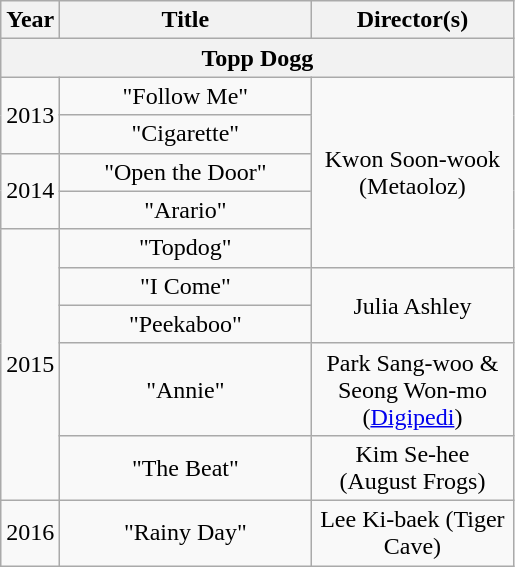<table class="wikitable plainrowheaders" style="text-align:center;">
<tr>
<th scope="col">Year</th>
<th scope="col" style="width:10em;">Title</th>
<th scope="col" style="width:8em;">Director(s)</th>
</tr>
<tr>
<th colspan="5">Topp Dogg</th>
</tr>
<tr>
<td rowspan=2>2013</td>
<td>"Follow Me"</td>
<td rowspan=5>Kwon Soon-wook (Metaoloz)</td>
</tr>
<tr>
<td>"Cigarette"</td>
</tr>
<tr>
<td rowspan=2>2014</td>
<td>"Open the Door"</td>
</tr>
<tr>
<td>"Arario"</td>
</tr>
<tr>
<td rowspan=5>2015</td>
<td>"Topdog"</td>
</tr>
<tr>
<td>"I Come"</td>
<td rowspan="2">Julia Ashley</td>
</tr>
<tr>
<td>"Peekaboo"</td>
</tr>
<tr>
<td>"Annie"</td>
<td>Park Sang-woo & Seong Won-mo (<a href='#'>Digipedi</a>)</td>
</tr>
<tr>
<td>"The Beat"</td>
<td>Kim Se-hee (August Frogs)</td>
</tr>
<tr>
<td>2016</td>
<td>"Rainy Day"</td>
<td>Lee Ki-baek (Tiger Cave)</td>
</tr>
</table>
